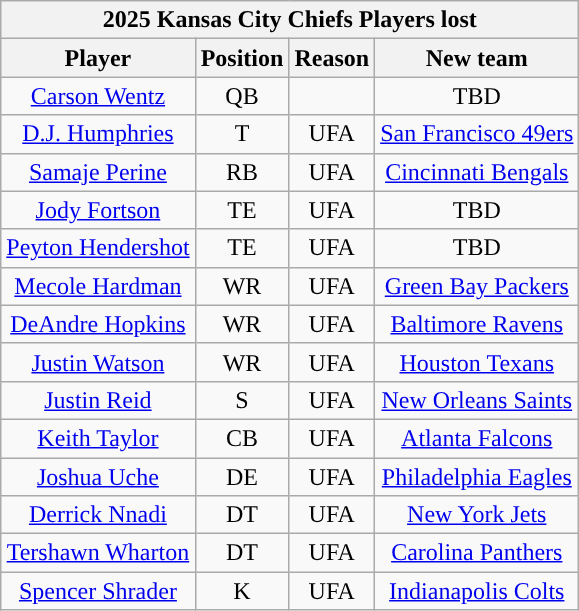<table class="wikitable" style="text-align:center">
<tr>
<th colspan=4>2025 Kansas City Chiefs Players lost</th>
</tr>
<tr>
<th>Player</th>
<th>Position</th>
<th>Reason</th>
<th>New team</th>
</tr>
<tr>
<td><a href='#'>Carson Wentz</a></td>
<td>QB</td>
<td></td>
<td>TBD</td>
</tr>
<tr>
<td><a href='#'>D.J. Humphries</a></td>
<td>T</td>
<td>UFA</td>
<td><a href='#'>San Francisco 49ers</a></td>
</tr>
<tr>
<td><a href='#'>Samaje Perine</a></td>
<td>RB</td>
<td>UFA</td>
<td><a href='#'>Cincinnati Bengals</a></td>
</tr>
<tr>
<td><a href='#'>Jody Fortson</a></td>
<td>TE</td>
<td>UFA</td>
<td>TBD</td>
</tr>
<tr>
<td><a href='#'>Peyton Hendershot</a></td>
<td>TE</td>
<td>UFA</td>
<td>TBD</td>
</tr>
<tr>
<td><a href='#'>Mecole Hardman</a></td>
<td>WR</td>
<td>UFA</td>
<td><a href='#'>Green Bay Packers</a></td>
</tr>
<tr>
<td><a href='#'>DeAndre Hopkins</a></td>
<td>WR</td>
<td>UFA</td>
<td><a href='#'>Baltimore Ravens</a></td>
</tr>
<tr>
<td><a href='#'>Justin Watson</a></td>
<td>WR</td>
<td>UFA</td>
<td><a href='#'>Houston Texans</a></td>
</tr>
<tr>
<td><a href='#'>Justin Reid</a></td>
<td>S</td>
<td>UFA</td>
<td><a href='#'>New Orleans Saints</a></td>
</tr>
<tr>
<td><a href='#'>Keith Taylor</a></td>
<td>CB</td>
<td>UFA</td>
<td><a href='#'>Atlanta Falcons</a></td>
</tr>
<tr>
<td><a href='#'>Joshua Uche</a></td>
<td>DE</td>
<td>UFA</td>
<td><a href='#'>Philadelphia Eagles</a></td>
</tr>
<tr>
<td><a href='#'>Derrick Nnadi</a></td>
<td>DT</td>
<td>UFA</td>
<td><a href='#'>New York Jets</a></td>
</tr>
<tr>
<td><a href='#'>Tershawn Wharton</a></td>
<td>DT</td>
<td>UFA</td>
<td><a href='#'>Carolina Panthers</a></td>
</tr>
<tr>
<td><a href='#'>Spencer Shrader</a></td>
<td>K</td>
<td>UFA</td>
<td><a href='#'>Indianapolis Colts</a></td>
</tr>
</table>
